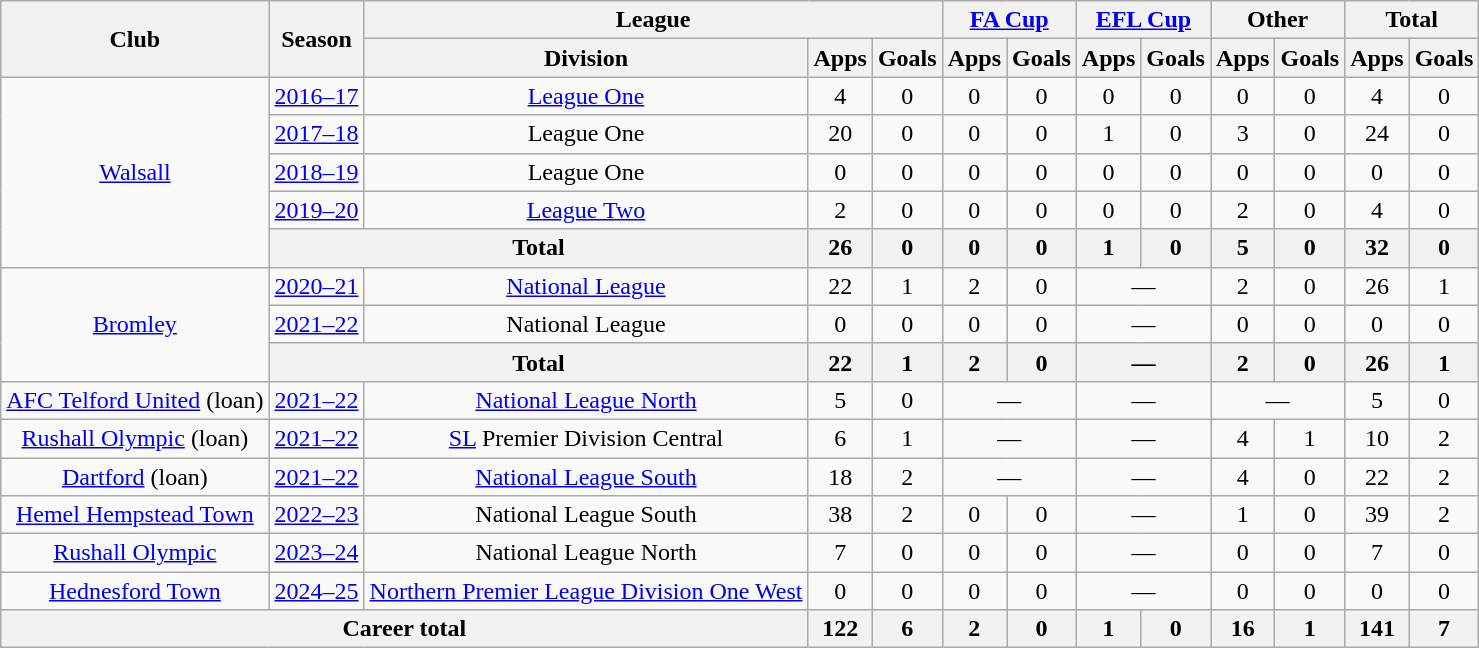<table class=wikitable style=text-align:center>
<tr>
<th rowspan=2>Club</th>
<th rowspan=2>Season</th>
<th colspan=3>League</th>
<th colspan=2><a href='#'>FA Cup</a></th>
<th colspan=2><a href='#'>EFL Cup</a></th>
<th colspan=2>Other</th>
<th colspan=2>Total</th>
</tr>
<tr>
<th>Division</th>
<th>Apps</th>
<th>Goals</th>
<th>Apps</th>
<th>Goals</th>
<th>Apps</th>
<th>Goals</th>
<th>Apps</th>
<th>Goals</th>
<th>Apps</th>
<th>Goals</th>
</tr>
<tr>
<td rowspan=5><a href='#'>Walsall</a></td>
<td><a href='#'>2016–17</a></td>
<td><a href='#'>League One</a></td>
<td>4</td>
<td>0</td>
<td>0</td>
<td>0</td>
<td>0</td>
<td>0</td>
<td>0</td>
<td>0</td>
<td>4</td>
<td>0</td>
</tr>
<tr>
<td><a href='#'>2017–18</a></td>
<td>League One</td>
<td>20</td>
<td>0</td>
<td>0</td>
<td>0</td>
<td>1</td>
<td>0</td>
<td>3</td>
<td>0</td>
<td>24</td>
<td>0</td>
</tr>
<tr>
<td><a href='#'>2018–19</a></td>
<td>League One</td>
<td>0</td>
<td>0</td>
<td>0</td>
<td>0</td>
<td>0</td>
<td>0</td>
<td>0</td>
<td>0</td>
<td>0</td>
<td>0</td>
</tr>
<tr>
<td><a href='#'>2019–20</a></td>
<td><a href='#'>League Two</a></td>
<td>2</td>
<td>0</td>
<td>0</td>
<td>0</td>
<td>0</td>
<td>0</td>
<td>2</td>
<td>0</td>
<td>4</td>
<td>0</td>
</tr>
<tr>
<th colspan=2>Total</th>
<th>26</th>
<th>0</th>
<th>0</th>
<th>0</th>
<th>1</th>
<th>0</th>
<th>5</th>
<th>0</th>
<th>32</th>
<th>0</th>
</tr>
<tr>
<td rowspan=3><a href='#'>Bromley</a></td>
<td><a href='#'>2020–21</a></td>
<td><a href='#'>National League</a></td>
<td>22</td>
<td>1</td>
<td>2</td>
<td>0</td>
<td colspan=2>—</td>
<td>2</td>
<td>0</td>
<td>26</td>
<td>1</td>
</tr>
<tr>
<td><a href='#'>2021–22</a></td>
<td>National League</td>
<td>0</td>
<td>0</td>
<td>0</td>
<td>0</td>
<td colspan=2>—</td>
<td>0</td>
<td>0</td>
<td>0</td>
<td>0</td>
</tr>
<tr>
<th colspan=2>Total</th>
<th>22</th>
<th>1</th>
<th>2</th>
<th>0</th>
<th colspan=2>—</th>
<th>2</th>
<th>0</th>
<th>26</th>
<th>1</th>
</tr>
<tr>
<td><a href='#'>AFC Telford United</a> (loan)</td>
<td><a href='#'>2021–22</a></td>
<td><a href='#'>National League North</a></td>
<td>5</td>
<td>0</td>
<td colspan=2>—</td>
<td colspan=2>—</td>
<td colspan=2>—</td>
<td>5</td>
<td>0</td>
</tr>
<tr>
<td><a href='#'>Rushall Olympic</a> (loan)</td>
<td><a href='#'>2021–22</a></td>
<td><a href='#'>SL</a> Premier Division Central</td>
<td>6</td>
<td>1</td>
<td colspan=2>—</td>
<td colspan=2>—</td>
<td>4</td>
<td>1</td>
<td>10</td>
<td>2</td>
</tr>
<tr>
<td><a href='#'>Dartford</a> (loan)</td>
<td><a href='#'>2021–22</a></td>
<td><a href='#'>National League South</a></td>
<td>18</td>
<td>2</td>
<td colspan=2>—</td>
<td colspan=2>—</td>
<td>4</td>
<td>0</td>
<td>22</td>
<td>2</td>
</tr>
<tr>
<td><a href='#'>Hemel Hempstead Town</a></td>
<td><a href='#'>2022–23</a></td>
<td>National League South</td>
<td>38</td>
<td>2</td>
<td>0</td>
<td>0</td>
<td colspan=2>—</td>
<td>1</td>
<td>0</td>
<td>39</td>
<td>2</td>
</tr>
<tr>
<td><a href='#'>Rushall Olympic</a></td>
<td><a href='#'>2023–24</a></td>
<td>National League North</td>
<td>7</td>
<td>0</td>
<td>0</td>
<td>0</td>
<td colspan=2>—</td>
<td>0</td>
<td>0</td>
<td>7</td>
<td>0</td>
</tr>
<tr>
<td><a href='#'>Hednesford Town</a></td>
<td><a href='#'>2024–25</a></td>
<td><a href='#'>Northern Premier League Division One West</a></td>
<td>0</td>
<td>0</td>
<td>0</td>
<td>0</td>
<td colspan=2>—</td>
<td>0</td>
<td>0</td>
<td>0</td>
<td>0</td>
</tr>
<tr>
<th colspan=3>Career total</th>
<th>122</th>
<th>6</th>
<th>2</th>
<th>0</th>
<th>1</th>
<th>0</th>
<th>16</th>
<th>1</th>
<th>141</th>
<th>7</th>
</tr>
</table>
